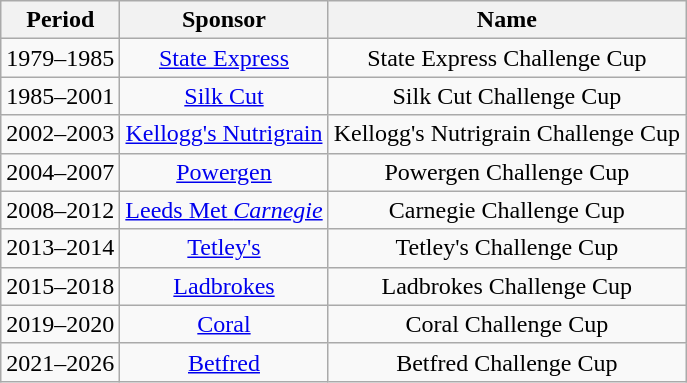<table class="wikitable" style="text-align:center;margin-left:1em;float:center">
<tr>
<th>Period</th>
<th>Sponsor</th>
<th>Name</th>
</tr>
<tr>
<td>1979–1985</td>
<td><a href='#'>State Express</a></td>
<td>State Express Challenge Cup</td>
</tr>
<tr>
<td>1985–2001</td>
<td><a href='#'>Silk Cut</a></td>
<td>Silk Cut Challenge Cup</td>
</tr>
<tr>
<td>2002–2003</td>
<td><a href='#'>Kellogg's Nutrigrain</a></td>
<td>Kellogg's Nutrigrain Challenge Cup</td>
</tr>
<tr>
<td>2004–2007</td>
<td><a href='#'>Powergen</a></td>
<td>Powergen Challenge Cup</td>
</tr>
<tr>
<td>2008–2012</td>
<td><a href='#'>Leeds Met <em>Carnegie</em></a></td>
<td>Carnegie Challenge Cup</td>
</tr>
<tr>
<td>2013–2014</td>
<td><a href='#'>Tetley's</a></td>
<td>Tetley's Challenge Cup</td>
</tr>
<tr>
<td>2015–2018</td>
<td><a href='#'>Ladbrokes</a></td>
<td>Ladbrokes Challenge Cup</td>
</tr>
<tr>
<td>2019–2020</td>
<td><a href='#'>Coral</a></td>
<td>Coral Challenge Cup</td>
</tr>
<tr>
<td>2021–2026</td>
<td><a href='#'>Betfred</a></td>
<td>Betfred Challenge Cup</td>
</tr>
</table>
